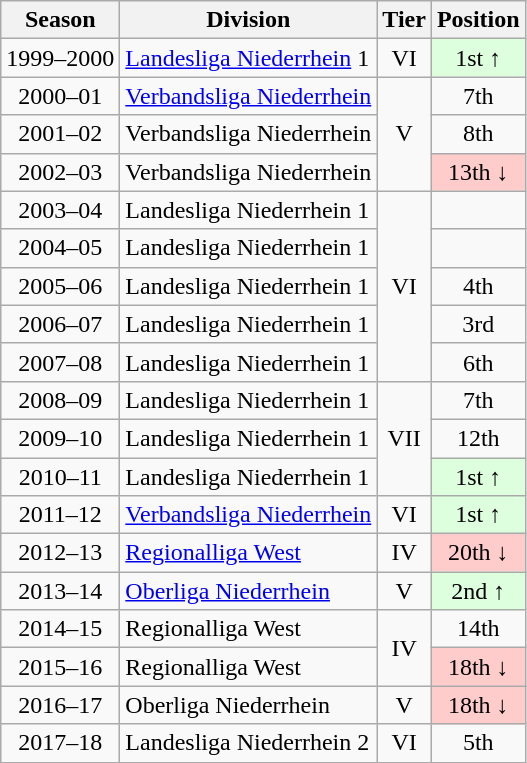<table class="wikitable">
<tr>
<th>Season</th>
<th>Division</th>
<th>Tier</th>
<th>Position</th>
</tr>
<tr align="center">
<td>1999–2000</td>
<td align="left"><a href='#'>Landesliga Niederrhein</a> 1</td>
<td>VI</td>
<td bgcolor="#ddffdd">1st ↑</td>
</tr>
<tr align="center">
<td>2000–01</td>
<td align="left"><a href='#'>Verbandsliga Niederrhein</a></td>
<td rowspan=3>V</td>
<td>7th</td>
</tr>
<tr align="center">
<td>2001–02</td>
<td align="left">Verbandsliga Niederrhein</td>
<td>8th</td>
</tr>
<tr align="center">
<td>2002–03</td>
<td align="left">Verbandsliga Niederrhein</td>
<td bgcolor="#ffcccc">13th ↓</td>
</tr>
<tr align="center">
<td>2003–04</td>
<td align="left">Landesliga Niederrhein 1</td>
<td rowspan=5>VI</td>
<td></td>
</tr>
<tr align="center">
<td>2004–05</td>
<td align="left">Landesliga Niederrhein 1</td>
<td></td>
</tr>
<tr align="center">
<td>2005–06</td>
<td align="left">Landesliga Niederrhein 1</td>
<td>4th</td>
</tr>
<tr align="center">
<td>2006–07</td>
<td align="left">Landesliga Niederrhein 1</td>
<td>3rd</td>
</tr>
<tr align="center">
<td>2007–08</td>
<td align="left">Landesliga Niederrhein 1</td>
<td>6th</td>
</tr>
<tr align="center">
<td>2008–09</td>
<td align="left">Landesliga Niederrhein 1</td>
<td rowspan=3>VII</td>
<td>7th</td>
</tr>
<tr align="center">
<td>2009–10</td>
<td align="left">Landesliga Niederrhein 1</td>
<td>12th</td>
</tr>
<tr align="center">
<td>2010–11</td>
<td align="left">Landesliga Niederrhein 1</td>
<td bgcolor="#ddffdd">1st ↑</td>
</tr>
<tr align="center">
<td>2011–12</td>
<td align="left"><a href='#'>Verbandsliga Niederrhein</a></td>
<td>VI</td>
<td bgcolor="#ddffdd">1st ↑</td>
</tr>
<tr align="center">
<td>2012–13</td>
<td align="left"><a href='#'>Regionalliga West</a></td>
<td>IV</td>
<td bgcolor="#ffcccc">20th ↓</td>
</tr>
<tr align="center">
<td>2013–14</td>
<td align="left"><a href='#'>Oberliga Niederrhein</a></td>
<td>V</td>
<td bgcolor="#ddffdd">2nd ↑</td>
</tr>
<tr align="center">
<td>2014–15</td>
<td align="left">Regionalliga West</td>
<td rowspan=2>IV</td>
<td>14th</td>
</tr>
<tr align="center">
<td>2015–16</td>
<td align="left">Regionalliga West</td>
<td bgcolor="#ffcccc">18th ↓</td>
</tr>
<tr align="center">
<td>2016–17</td>
<td align="left">Oberliga Niederrhein</td>
<td>V</td>
<td bgcolor="#ffcccc">18th ↓</td>
</tr>
<tr align="center">
<td>2017–18</td>
<td align="left">Landesliga Niederrhein 2</td>
<td>VI</td>
<td>5th</td>
</tr>
</table>
